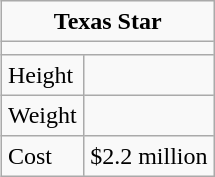<table align=right align="right" border="1" cellpadding="4" cellspacing="0" style="margin: 0 1em 1em 1em; background: #f9f9f9; border: 1px #aaa solid; border-collapse: collapse;">
<tr>
<th colspan=2>Texas Star</th>
</tr>
<tr>
<td colspan=2></td>
</tr>
<tr>
<td>Height</td>
<td></td>
</tr>
<tr>
<td>Weight</td>
<td></td>
</tr>
<tr>
<td>Cost</td>
<td>$2.2 million</td>
</tr>
</table>
